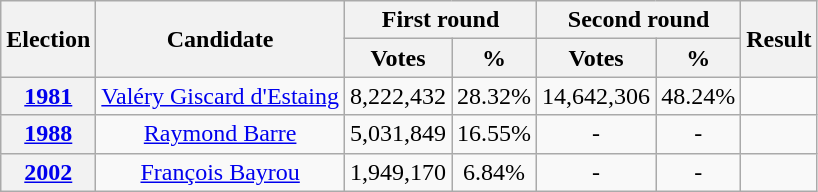<table class="wikitable" style=text-align:center>
<tr>
<th rowspan=2>Election</th>
<th rowspan=2>Candidate</th>
<th colspan=2>First round</th>
<th colspan=2>Second round</th>
<th rowspan=2>Result</th>
</tr>
<tr>
<th>Votes</th>
<th>%</th>
<th>Votes</th>
<th>%</th>
</tr>
<tr>
<th><a href='#'>1981</a></th>
<td><a href='#'>Valéry Giscard d'Estaing</a></td>
<td>8,222,432</td>
<td>28.32%</td>
<td>14,642,306</td>
<td>48.24%</td>
<td></td>
</tr>
<tr>
<th><a href='#'>1988</a></th>
<td><a href='#'>Raymond Barre</a></td>
<td>5,031,849</td>
<td>16.55%</td>
<td>-</td>
<td>-</td>
<td></td>
</tr>
<tr>
<th><a href='#'>2002</a></th>
<td><a href='#'>François Bayrou</a></td>
<td>1,949,170</td>
<td>6.84%</td>
<td>-</td>
<td>-</td>
<td></td>
</tr>
</table>
